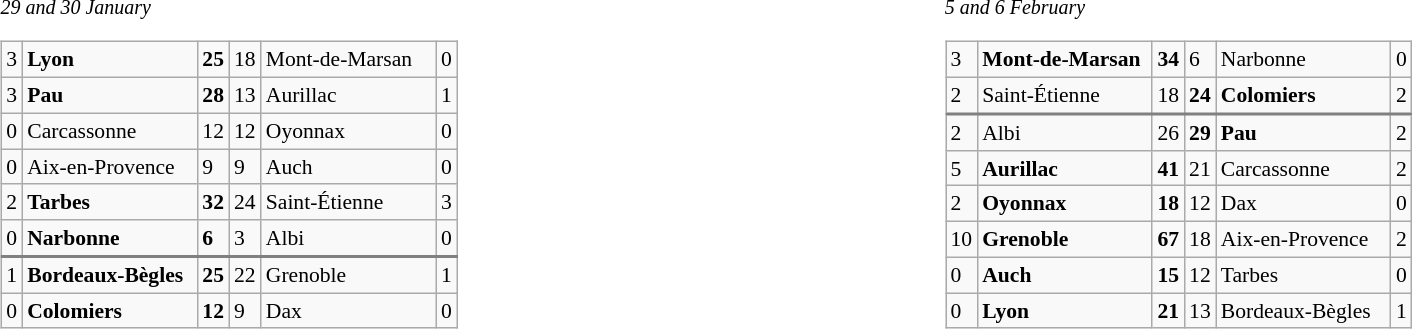<table width="100%" align="center" border="0" cellpadding="0" cellspacing="5">
<tr valign="top" align="left">
<td width="50%"><br><small><em>29 and 30 January</em></small><table class="wikitable gauche" cellpadding="0" cellspacing="0" style="font-size:90%;">
<tr>
<td>3</td>
<td width="110px"><strong>Lyon</strong></td>
<td> <strong>25</strong></td>
<td> 18</td>
<td width="110px">Mont-de-Marsan</td>
<td>0</td>
</tr>
<tr>
<td>3</td>
<td><strong>Pau</strong></td>
<td> <strong>28</strong></td>
<td> 13</td>
<td>Aurillac</td>
<td>1</td>
</tr>
<tr>
<td>0</td>
<td>Carcassonne</td>
<td> 12</td>
<td> 12</td>
<td>Oyonnax</td>
<td>0</td>
</tr>
<tr>
<td>0</td>
<td>Aix-en-Provence</td>
<td> 9</td>
<td> 9</td>
<td>Auch</td>
<td>0</td>
</tr>
<tr>
<td>2</td>
<td><strong>Tarbes</strong></td>
<td> <strong>32</strong></td>
<td> 24</td>
<td>Saint-Étienne</td>
<td>3</td>
</tr>
<tr>
<td>0</td>
<td><strong>Narbonne</strong></td>
<td> <strong>6</strong></td>
<td> 3</td>
<td>Albi</td>
<td>0</td>
</tr>
<tr --- style="border-top:2px solid grey;">
<td>1</td>
<td><strong>Bordeaux-Bègles</strong></td>
<td> <strong>25</strong></td>
<td> 22</td>
<td>Grenoble</td>
<td>1</td>
</tr>
<tr>
<td>0</td>
<td><strong>Colomiers</strong></td>
<td> <strong>12</strong></td>
<td> 9</td>
<td>Dax</td>
<td>0</td>
</tr>
</table>
</td>
<td width="50%"><br><small><em>5 and 6 February</em></small><table class="wikitable gauche" cellpadding="0" cellspacing="0" style="font-size:90%;">
<tr>
<td>3</td>
<td width="110px"><strong>Mont-de-Marsan</strong></td>
<td> <strong>34</strong></td>
<td> 6</td>
<td width="110px">Narbonne</td>
<td>0</td>
</tr>
<tr>
<td>2</td>
<td>Saint-Étienne</td>
<td> 18</td>
<td> <strong>24</strong></td>
<td><strong>Colomiers</strong></td>
<td>2</td>
</tr>
<tr --- style="border-top:2px solid grey;">
<td>2</td>
<td>Albi</td>
<td> 26</td>
<td> <strong>29</strong></td>
<td><strong>Pau</strong></td>
<td>2</td>
</tr>
<tr>
<td>5</td>
<td><strong>Aurillac</strong></td>
<td> <strong>41</strong></td>
<td> 21</td>
<td>Carcassonne</td>
<td>2</td>
</tr>
<tr>
<td>2</td>
<td><strong>Oyonnax</strong></td>
<td> <strong>18</strong></td>
<td> 12</td>
<td>Dax</td>
<td>0</td>
</tr>
<tr>
<td>10</td>
<td><strong>Grenoble</strong></td>
<td> <strong>67</strong></td>
<td> 18</td>
<td>Aix-en-Provence</td>
<td>2</td>
</tr>
<tr>
<td>0</td>
<td><strong>Auch</strong></td>
<td> <strong>15</strong></td>
<td> 12</td>
<td>Tarbes</td>
<td>0</td>
</tr>
<tr>
<td>0</td>
<td><strong>Lyon</strong></td>
<td> <strong>21</strong></td>
<td> 13</td>
<td>Bordeaux-Bègles</td>
<td>1</td>
</tr>
</table>
</td>
</tr>
</table>
